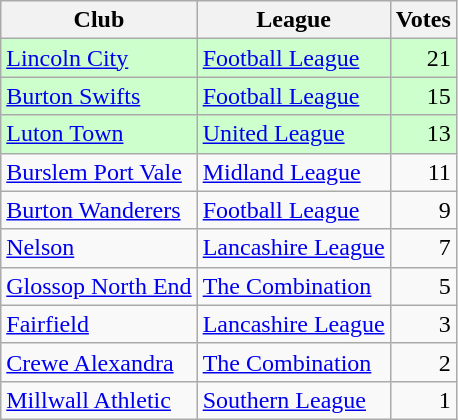<table class=wikitable style=text-align:left>
<tr>
<th>Club</th>
<th>League</th>
<th>Votes</th>
</tr>
<tr bgcolor=ccffcc>
<td><a href='#'>Lincoln City</a></td>
<td><a href='#'>Football League</a></td>
<td align=right>21</td>
</tr>
<tr bgcolor=ccffcc>
<td><a href='#'>Burton Swifts</a></td>
<td><a href='#'>Football League</a></td>
<td align=right>15</td>
</tr>
<tr bgcolor=ccffcc>
<td><a href='#'>Luton Town</a></td>
<td><a href='#'>United League</a></td>
<td align=right>13</td>
</tr>
<tr>
<td><a href='#'>Burslem Port Vale</a></td>
<td><a href='#'>Midland League</a></td>
<td align=right>11</td>
</tr>
<tr>
<td><a href='#'>Burton Wanderers</a></td>
<td><a href='#'>Football League</a></td>
<td align=right>9</td>
</tr>
<tr>
<td><a href='#'>Nelson</a></td>
<td><a href='#'>Lancashire League</a></td>
<td align=right>7</td>
</tr>
<tr>
<td><a href='#'>Glossop North End</a></td>
<td><a href='#'>The Combination</a></td>
<td align=right>5</td>
</tr>
<tr>
<td><a href='#'>Fairfield</a></td>
<td><a href='#'>Lancashire League</a></td>
<td align=right>3</td>
</tr>
<tr>
<td><a href='#'>Crewe Alexandra</a></td>
<td><a href='#'>The Combination</a></td>
<td align=right>2</td>
</tr>
<tr>
<td><a href='#'>Millwall Athletic</a></td>
<td><a href='#'>Southern League</a></td>
<td align=right>1</td>
</tr>
</table>
